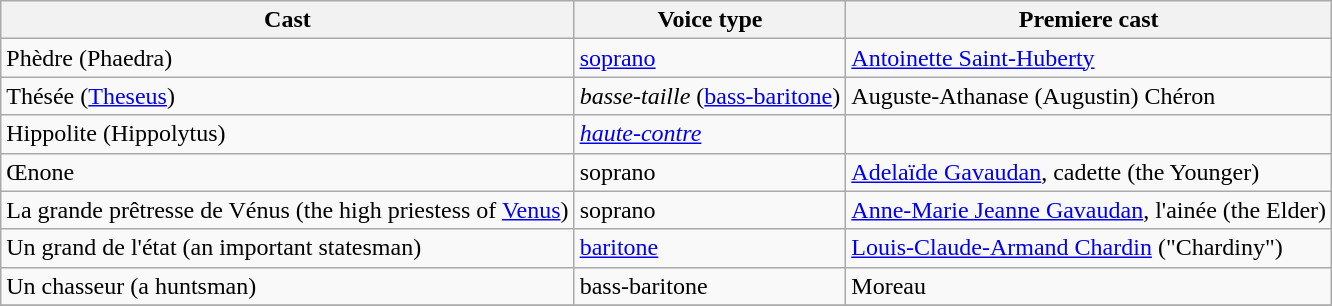<table class="wikitable">
<tr>
<th>Cast</th>
<th>Voice type</th>
<th>Premiere cast<br></th>
</tr>
<tr>
<td>Phèdre (Phaedra)</td>
<td><a href='#'>soprano</a></td>
<td><a href='#'>Antoinette Saint-Huberty</a></td>
</tr>
<tr>
<td>Thésée (<a href='#'>Theseus</a>)</td>
<td><em>basse-taille</em> (<a href='#'>bass-baritone</a>)</td>
<td>Auguste-Athanase (Augustin) Chéron</td>
</tr>
<tr>
<td>Hippolite (Hippolytus)</td>
<td><em><a href='#'>haute-contre</a></em></td>
<td></td>
</tr>
<tr>
<td>Œnone</td>
<td>soprano</td>
<td><a href='#'>Adelaïde Gavaudan</a>, cadette (the Younger)</td>
</tr>
<tr>
<td>La grande prêtresse de Vénus (the high priestess of <a href='#'>Venus</a>)</td>
<td>soprano</td>
<td><a href='#'>Anne-Marie Jeanne Gavaudan</a>, l'ainée (the Elder)</td>
</tr>
<tr>
<td>Un grand de l'état (an important statesman)</td>
<td><a href='#'>baritone</a></td>
<td><a href='#'>Louis-Claude-Armand Chardin</a> ("Chardiny")</td>
</tr>
<tr>
<td>Un chasseur (a huntsman)</td>
<td>bass-baritone</td>
<td>Moreau</td>
</tr>
<tr>
</tr>
</table>
